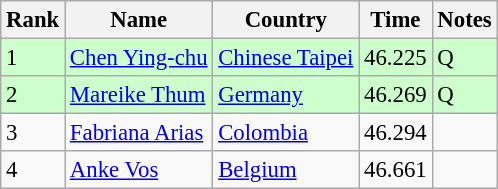<table class="wikitable" style="font-size:95%" style="text-align:center; width:35em;">
<tr>
<th>Rank</th>
<th>Name</th>
<th>Country</th>
<th>Time</th>
<th>Notes</th>
</tr>
<tr bgcolor=ccffcc>
<td>1</td>
<td align=left><a href='#'>Chen Ying-chu</a></td>
<td align="left"> <a href='#'>Chinese Taipei</a></td>
<td>46.225</td>
<td>Q</td>
</tr>
<tr bgcolor=ccffcc>
<td>2</td>
<td align=left><a href='#'>Mareike Thum</a></td>
<td align="left"> <a href='#'>Germany</a></td>
<td>46.269</td>
<td>Q</td>
</tr>
<tr>
<td>3</td>
<td align=left><a href='#'>Fabriana Arias</a></td>
<td align="left"> <a href='#'>Colombia</a></td>
<td>46.294</td>
<td></td>
</tr>
<tr>
<td>4</td>
<td align=left><a href='#'>Anke Vos</a></td>
<td align=left> <a href='#'>Belgium</a></td>
<td>46.661</td>
<td></td>
</tr>
</table>
